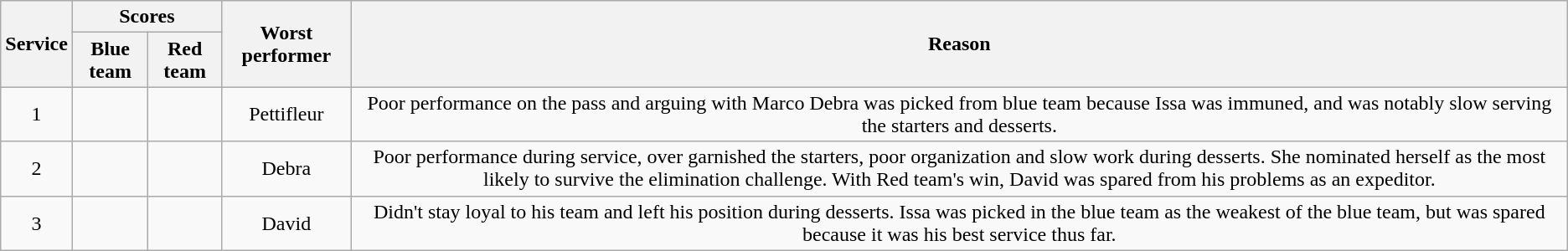<table class="wikitable plainrowheaders" style="text-align:center;">
<tr>
<th rowspan="2">Service</th>
<th colspan="2">Scores</th>
<th rowspan="2">Worst performer</th>
<th rowspan="2">Reason</th>
</tr>
<tr>
<th>Blue team</th>
<th>Red team</th>
</tr>
<tr>
<td>1</td>
<td></td>
<td></td>
<td>Pettifleur</td>
<td>Poor performance on the pass and arguing with Marco Debra was picked from blue team because Issa was immuned, and was notably slow serving the starters and desserts.</td>
</tr>
<tr>
<td>2</td>
<td></td>
<td></td>
<td>Debra</td>
<td>Poor performance during service, over garnished the starters, poor organization and slow work during desserts. She nominated herself as the most likely to survive the elimination challenge. With Red team's win, David was spared from his problems as an expeditor.</td>
</tr>
<tr>
<td>3</td>
<td></td>
<td></td>
<td>David</td>
<td>Didn't stay loyal to his team and left his position during desserts. Issa was picked in the blue team as the weakest of the blue team, but was spared because it was his best service thus far.</td>
</tr>
</table>
